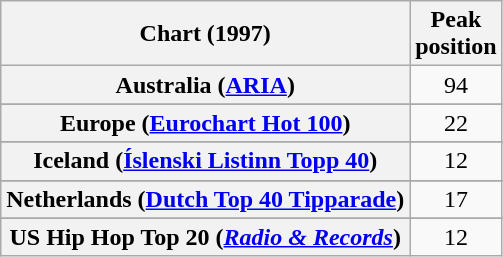<table class="wikitable sortable plainrowheaders" style="text-align:center">
<tr>
<th>Chart (1997)</th>
<th>Peak<br>position</th>
</tr>
<tr>
<th scope="row">Australia (<a href='#'>ARIA</a>)</th>
<td>94</td>
</tr>
<tr>
</tr>
<tr>
<th scope="row">Europe (<a href='#'>Eurochart Hot 100</a>)</th>
<td>22</td>
</tr>
<tr>
</tr>
<tr>
</tr>
<tr>
<th scope="row">Iceland (<a href='#'>Íslenski Listinn Topp 40</a>)</th>
<td>12</td>
</tr>
<tr>
</tr>
<tr>
<th scope="row">Netherlands (<a href='#'>Dutch Top 40 Tipparade</a>)</th>
<td>17</td>
</tr>
<tr>
</tr>
<tr>
</tr>
<tr>
</tr>
<tr>
</tr>
<tr>
</tr>
<tr>
</tr>
<tr>
</tr>
<tr>
<th scope="row">US Hip Hop Top 20 (<em><a href='#'>Radio & Records</a></em>)</th>
<td>12</td>
</tr>
</table>
